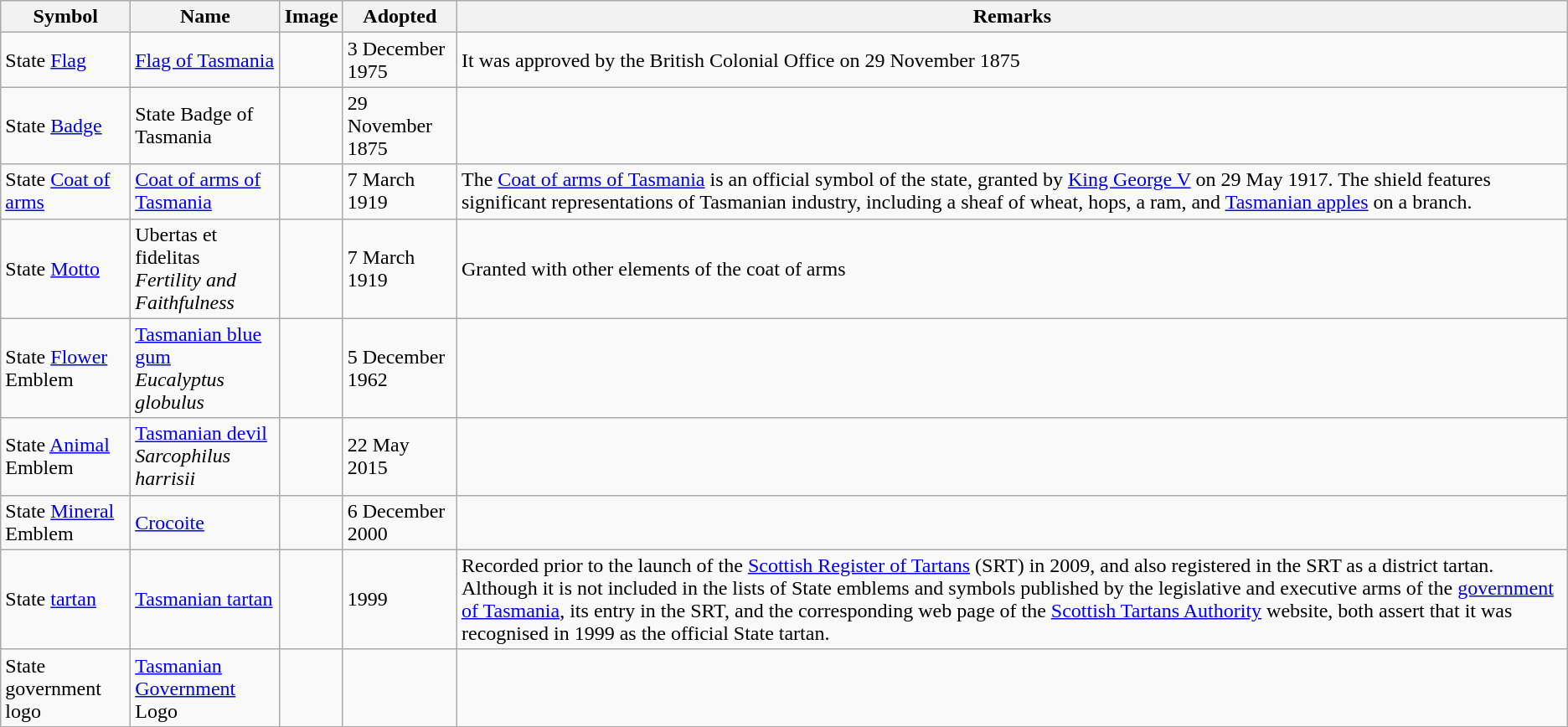<table class="wikitable" border="1">
<tr>
<th>Symbol</th>
<th>Name</th>
<th>Image</th>
<th>Adopted</th>
<th>Remarks</th>
</tr>
<tr>
<td>State <a href='#'>Flag</a></td>
<td><a href='#'>Flag of Tasmania</a></td>
<td></td>
<td>3 December 1975</td>
<td>It was approved by the British Colonial Office on 29 November 1875</td>
</tr>
<tr>
<td>State <a href='#'>Badge</a></td>
<td>State Badge of Tasmania</td>
<td></td>
<td>29 November 1875</td>
<td></td>
</tr>
<tr>
<td>State <a href='#'>Coat of arms</a></td>
<td><a href='#'>Coat of arms of Tasmania</a></td>
<td></td>
<td>7 March 1919</td>
<td>The <a href='#'>Coat of arms of Tasmania</a> is an official symbol of the state, granted by <a href='#'>King George V</a> on 29 May 1917. The shield features significant representations of Tasmanian industry, including a sheaf of wheat, hops, a ram, and <a href='#'>Tasmanian apples</a> on a branch.</td>
</tr>
<tr>
<td>State <a href='#'>Motto</a></td>
<td>Ubertas et fidelitas<br><em>Fertility and Faithfulness</em></td>
<td></td>
<td>7 March 1919</td>
<td>Granted with other elements of the coat of arms</td>
</tr>
<tr>
<td>State <a href='#'>Flower</a> Emblem</td>
<td><a href='#'>Tasmanian blue gum</a><br> <em>Eucalyptus globulus</em></td>
<td></td>
<td>5 December 1962</td>
<td></td>
</tr>
<tr>
<td>State <a href='#'>Animal</a> Emblem</td>
<td><a href='#'>Tasmanian devil</a><br> <em>Sarcophilus harrisii</em></td>
<td></td>
<td>22 May 2015</td>
<td></td>
</tr>
<tr>
<td>State <a href='#'>Mineral</a> Emblem</td>
<td><a href='#'>Crocoite</a></td>
<td></td>
<td>6 December 2000</td>
<td></td>
</tr>
<tr>
<td>State <a href='#'>tartan</a></td>
<td><a href='#'>Tasmanian tartan</a></td>
<td></td>
<td>1999</td>
<td>Recorded prior to the launch of the <a href='#'>Scottish Register of Tartans</a> (SRT) in 2009, and also registered in the SRT as a district tartan. Although it is not included in the lists of State emblems and symbols published by the legislative and executive arms of the <a href='#'>government of Tasmania</a>, its entry in the SRT, and the corresponding web page of the <a href='#'>Scottish Tartans Authority</a> website, both assert that it was recognised in 1999 as the official State tartan.</td>
</tr>
<tr>
<td>State government logo</td>
<td><a href='#'>Tasmanian Government</a> Logo</td>
<td></td>
<td></td>
<td></td>
</tr>
<tr>
</tr>
</table>
